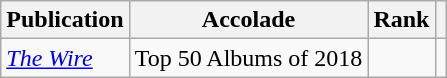<table class="sortable wikitable">
<tr>
<th>Publication</th>
<th>Accolade</th>
<th>Rank</th>
<th class="unsortable"></th>
</tr>
<tr>
<td><em><a href='#'>The Wire</a></em></td>
<td>Top 50 Albums of 2018</td>
<td></td>
<td></td>
</tr>
</table>
